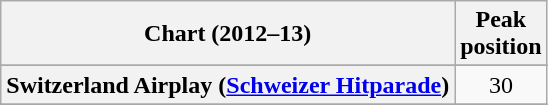<table class="wikitable sortable plainrowheaders" style="text-align:center">
<tr>
<th>Chart (2012–13)</th>
<th>Peak<br>position</th>
</tr>
<tr>
</tr>
<tr>
</tr>
<tr>
</tr>
<tr>
</tr>
<tr>
<th scope="row">Switzerland Airplay (<a href='#'>Schweizer Hitparade</a>)</th>
<td>30</td>
</tr>
<tr>
</tr>
<tr>
</tr>
<tr>
</tr>
<tr>
</tr>
</table>
